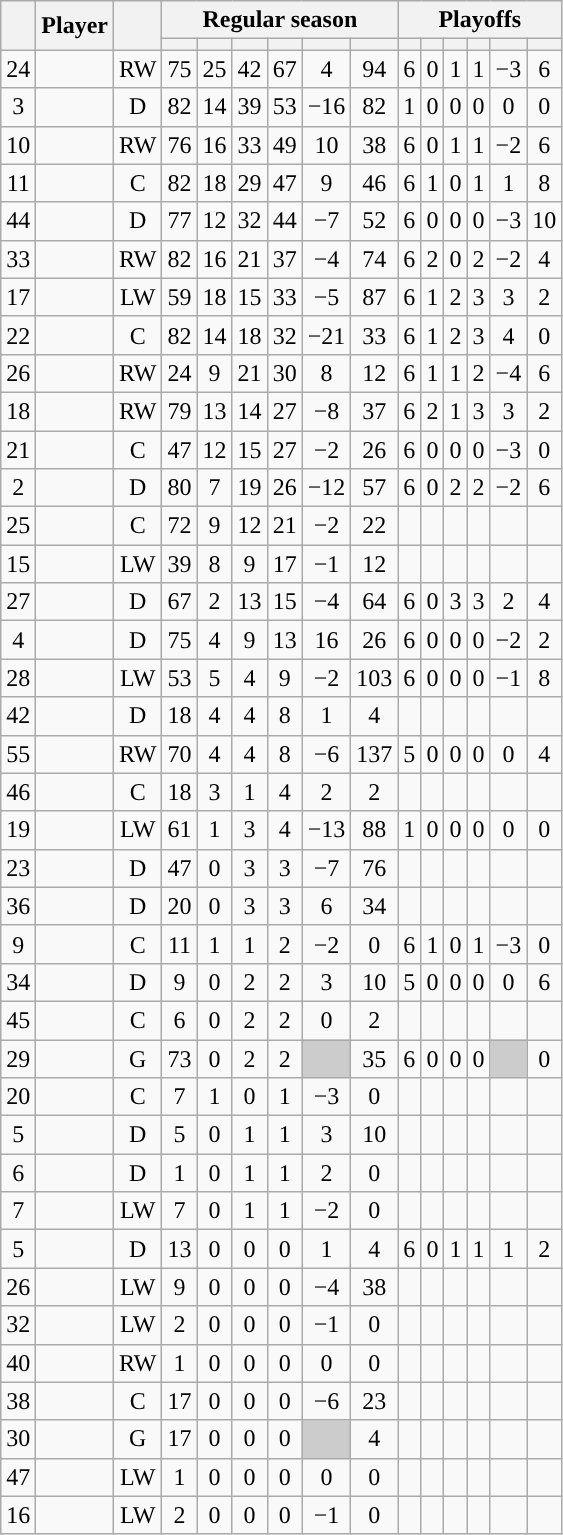<table class="wikitable sortable plainrowheaders" style="text-align:center;">
<tr>
<th scope="col" data-sort-type="number" rowspan="2"></th>
<th scope="col" rowspan="2">Player</th>
<th scope="col" rowspan="2"></th>
<th scope=colgroup colspan=6>Regular season</th>
<th scope=colgroup colspan=6>Playoffs</th>
</tr>
<tr>
<th scope="col" data-sort-type="number"></th>
<th scope="col" data-sort-type="number"></th>
<th scope="col" data-sort-type="number"></th>
<th scope="col" data-sort-type="number"></th>
<th scope="col" data-sort-type="number"></th>
<th scope="col" data-sort-type="number"></th>
<th scope="col" data-sort-type="number"></th>
<th scope="col" data-sort-type="number"></th>
<th scope="col" data-sort-type="number"></th>
<th scope="col" data-sort-type="number"></th>
<th scope="col" data-sort-type="number"></th>
<th scope="col" data-sort-type="number"></th>
</tr>
<tr>
<td scope="row">24</td>
<td align="left"></td>
<td>RW</td>
<td>75</td>
<td>25</td>
<td>42</td>
<td>67</td>
<td>4</td>
<td>94</td>
<td>6</td>
<td>0</td>
<td>1</td>
<td>1</td>
<td>−3</td>
<td>6</td>
</tr>
<tr>
<td scope="row">3</td>
<td align="left"></td>
<td>D</td>
<td>82</td>
<td>14</td>
<td>39</td>
<td>53</td>
<td>−16</td>
<td>82</td>
<td>1</td>
<td>0</td>
<td>0</td>
<td>0</td>
<td>0</td>
<td>0</td>
</tr>
<tr>
<td scope="row">10</td>
<td align="left"></td>
<td>RW</td>
<td>76</td>
<td>16</td>
<td>33</td>
<td>49</td>
<td>10</td>
<td>38</td>
<td>6</td>
<td>0</td>
<td>1</td>
<td>1</td>
<td>−2</td>
<td>6</td>
</tr>
<tr>
<td scope="row">11</td>
<td align="left"></td>
<td>C</td>
<td>82</td>
<td>18</td>
<td>29</td>
<td>47</td>
<td>9</td>
<td>46</td>
<td>6</td>
<td>1</td>
<td>0</td>
<td>1</td>
<td>1</td>
<td>8</td>
</tr>
<tr>
<td scope="row">44</td>
<td align="left"></td>
<td>D</td>
<td>77</td>
<td>12</td>
<td>32</td>
<td>44</td>
<td>−7</td>
<td>52</td>
<td>6</td>
<td>0</td>
<td>0</td>
<td>0</td>
<td>−3</td>
<td>10</td>
</tr>
<tr>
<td scope="row">33</td>
<td align="left"></td>
<td>RW</td>
<td>82</td>
<td>16</td>
<td>21</td>
<td>37</td>
<td>−4</td>
<td>74</td>
<td>6</td>
<td>2</td>
<td>0</td>
<td>2</td>
<td>−2</td>
<td>4</td>
</tr>
<tr>
<td scope="row">17</td>
<td align="left"></td>
<td>LW</td>
<td>59</td>
<td>18</td>
<td>15</td>
<td>33</td>
<td>−5</td>
<td>87</td>
<td>6</td>
<td>1</td>
<td>2</td>
<td>3</td>
<td>3</td>
<td>2</td>
</tr>
<tr>
<td scope="row">22</td>
<td align="left"></td>
<td>C</td>
<td>82</td>
<td>14</td>
<td>18</td>
<td>32</td>
<td>−21</td>
<td>33</td>
<td>6</td>
<td>1</td>
<td>2</td>
<td>3</td>
<td>4</td>
<td>0</td>
</tr>
<tr>
<td scope="row">26</td>
<td align="left"></td>
<td>RW</td>
<td>24</td>
<td>9</td>
<td>21</td>
<td>30</td>
<td>8</td>
<td>12</td>
<td>6</td>
<td>1</td>
<td>1</td>
<td>2</td>
<td>−4</td>
<td>6</td>
</tr>
<tr>
<td scope="row">18</td>
<td align="left"></td>
<td>RW</td>
<td>79</td>
<td>13</td>
<td>14</td>
<td>27</td>
<td>−8</td>
<td>37</td>
<td>6</td>
<td>2</td>
<td>1</td>
<td>3</td>
<td>3</td>
<td>2</td>
</tr>
<tr>
<td scope="row">21</td>
<td align="left"></td>
<td>C</td>
<td>47</td>
<td>12</td>
<td>15</td>
<td>27</td>
<td>−2</td>
<td>26</td>
<td>6</td>
<td>0</td>
<td>0</td>
<td>0</td>
<td>−3</td>
<td>0</td>
</tr>
<tr>
<td scope="row">2</td>
<td align="left"></td>
<td>D</td>
<td>80</td>
<td>7</td>
<td>19</td>
<td>26</td>
<td>−12</td>
<td>57</td>
<td>6</td>
<td>0</td>
<td>2</td>
<td>2</td>
<td>−2</td>
<td>6</td>
</tr>
<tr>
<td scope="row">25</td>
<td align="left"></td>
<td>C</td>
<td>72</td>
<td>9</td>
<td>12</td>
<td>21</td>
<td>−2</td>
<td>22</td>
<td></td>
<td></td>
<td></td>
<td></td>
<td></td>
<td></td>
</tr>
<tr>
<td scope="row">15</td>
<td align="left"></td>
<td>LW</td>
<td>39</td>
<td>8</td>
<td>9</td>
<td>17</td>
<td>−1</td>
<td>12</td>
<td></td>
<td></td>
<td></td>
<td></td>
<td></td>
<td></td>
</tr>
<tr>
<td scope="row">27</td>
<td align="left"></td>
<td>D</td>
<td>67</td>
<td>2</td>
<td>13</td>
<td>15</td>
<td>−4</td>
<td>64</td>
<td>6</td>
<td>0</td>
<td>3</td>
<td>3</td>
<td>2</td>
<td>4</td>
</tr>
<tr>
<td scope="row">4</td>
<td align="left"></td>
<td>D</td>
<td>75</td>
<td>4</td>
<td>9</td>
<td>13</td>
<td>16</td>
<td>26</td>
<td>6</td>
<td>0</td>
<td>0</td>
<td>0</td>
<td>−2</td>
<td>2</td>
</tr>
<tr>
<td scope="row">28</td>
<td align="left"></td>
<td>LW</td>
<td>53</td>
<td>5</td>
<td>4</td>
<td>9</td>
<td>−2</td>
<td>103</td>
<td>6</td>
<td>0</td>
<td>0</td>
<td>0</td>
<td>−1</td>
<td>8</td>
</tr>
<tr>
<td scope="row">42</td>
<td align="left"></td>
<td>D</td>
<td>18</td>
<td>4</td>
<td>4</td>
<td>8</td>
<td>1</td>
<td>4</td>
<td></td>
<td></td>
<td></td>
<td></td>
<td></td>
<td></td>
</tr>
<tr>
<td scope="row">55</td>
<td align="left"></td>
<td>RW</td>
<td>70</td>
<td>4</td>
<td>4</td>
<td>8</td>
<td>−6</td>
<td>137</td>
<td>5</td>
<td>0</td>
<td>0</td>
<td>0</td>
<td>0</td>
<td>4</td>
</tr>
<tr>
<td scope="row">46</td>
<td align="left"></td>
<td>C</td>
<td>18</td>
<td>3</td>
<td>1</td>
<td>4</td>
<td>2</td>
<td>2</td>
<td></td>
<td></td>
<td></td>
<td></td>
<td></td>
<td></td>
</tr>
<tr>
<td scope="row">19</td>
<td align="left"></td>
<td>LW</td>
<td>61</td>
<td>1</td>
<td>3</td>
<td>4</td>
<td>−13</td>
<td>88</td>
<td>1</td>
<td>0</td>
<td>0</td>
<td>0</td>
<td>0</td>
<td>0</td>
</tr>
<tr>
<td scope="row">23</td>
<td align="left"></td>
<td>D</td>
<td>47</td>
<td>0</td>
<td>3</td>
<td>3</td>
<td>−7</td>
<td>76</td>
<td></td>
<td></td>
<td></td>
<td></td>
<td></td>
<td></td>
</tr>
<tr>
<td scope="row">36</td>
<td align="left"></td>
<td>D</td>
<td>20</td>
<td>0</td>
<td>3</td>
<td>3</td>
<td>6</td>
<td>34</td>
<td></td>
<td></td>
<td></td>
<td></td>
<td></td>
<td></td>
</tr>
<tr>
<td scope="row">9</td>
<td align="left"></td>
<td>C</td>
<td>11</td>
<td>1</td>
<td>1</td>
<td>2</td>
<td>−2</td>
<td>0</td>
<td>6</td>
<td>1</td>
<td>0</td>
<td>1</td>
<td>−3</td>
<td>0</td>
</tr>
<tr>
<td scope="row">34</td>
<td align="left"></td>
<td>D</td>
<td>9</td>
<td>0</td>
<td>2</td>
<td>2</td>
<td>3</td>
<td>10</td>
<td>5</td>
<td>0</td>
<td>0</td>
<td>0</td>
<td>0</td>
<td>6</td>
</tr>
<tr>
<td scope="row">45</td>
<td align="left"></td>
<td>C</td>
<td>6</td>
<td>0</td>
<td>2</td>
<td>2</td>
<td>0</td>
<td>2</td>
<td></td>
<td></td>
<td></td>
<td></td>
<td></td>
<td></td>
</tr>
<tr>
<td scope="row">29</td>
<td align="left"></td>
<td>G</td>
<td>73</td>
<td>0</td>
<td>2</td>
<td>2</td>
<td style="background:#ccc"></td>
<td>35</td>
<td>6</td>
<td>0</td>
<td>0</td>
<td>0</td>
<td style="background:#ccc"></td>
<td>0</td>
</tr>
<tr>
<td scope="row">20</td>
<td align="left"></td>
<td>C</td>
<td>7</td>
<td>1</td>
<td>0</td>
<td>1</td>
<td>−3</td>
<td>0</td>
<td></td>
<td></td>
<td></td>
<td></td>
<td></td>
<td></td>
</tr>
<tr>
<td scope="row">5</td>
<td align="left"></td>
<td>D</td>
<td>5</td>
<td>0</td>
<td>1</td>
<td>1</td>
<td>3</td>
<td>10</td>
<td></td>
<td></td>
<td></td>
<td></td>
<td></td>
<td></td>
</tr>
<tr>
<td scope="row">6</td>
<td align="left"></td>
<td>D</td>
<td>1</td>
<td>0</td>
<td>1</td>
<td>1</td>
<td>2</td>
<td>0</td>
<td></td>
<td></td>
<td></td>
<td></td>
<td></td>
<td></td>
</tr>
<tr>
<td scope="row">7</td>
<td align="left"></td>
<td>LW</td>
<td>7</td>
<td>0</td>
<td>1</td>
<td>1</td>
<td>−2</td>
<td>0</td>
<td></td>
<td></td>
<td></td>
<td></td>
<td></td>
<td></td>
</tr>
<tr>
<td scope="row">5</td>
<td align="left"></td>
<td>D</td>
<td>13</td>
<td>0</td>
<td>0</td>
<td>0</td>
<td>1</td>
<td>4</td>
<td>6</td>
<td>0</td>
<td>1</td>
<td>1</td>
<td>1</td>
<td>2</td>
</tr>
<tr>
<td scope="row">26</td>
<td align="left"></td>
<td>LW</td>
<td>9</td>
<td>0</td>
<td>0</td>
<td>0</td>
<td>−4</td>
<td>38</td>
<td></td>
<td></td>
<td></td>
<td></td>
<td></td>
<td></td>
</tr>
<tr>
<td scope="row">32</td>
<td align="left"></td>
<td>LW</td>
<td>2</td>
<td>0</td>
<td>0</td>
<td>0</td>
<td>−1</td>
<td>0</td>
<td></td>
<td></td>
<td></td>
<td></td>
<td></td>
<td></td>
</tr>
<tr>
<td scope="row">40</td>
<td align="left"></td>
<td>RW</td>
<td>1</td>
<td>0</td>
<td>0</td>
<td>0</td>
<td>0</td>
<td>0</td>
<td></td>
<td></td>
<td></td>
<td></td>
<td></td>
<td></td>
</tr>
<tr>
<td scope="row">38</td>
<td align="left"></td>
<td>C</td>
<td>17</td>
<td>0</td>
<td>0</td>
<td>0</td>
<td>−6</td>
<td>23</td>
<td></td>
<td></td>
<td></td>
<td></td>
<td></td>
<td></td>
</tr>
<tr>
<td scope="row">30</td>
<td align="left"></td>
<td>G</td>
<td>17</td>
<td>0</td>
<td>0</td>
<td>0</td>
<td style="background:#ccc"></td>
<td>4</td>
<td></td>
<td></td>
<td></td>
<td></td>
<td></td>
<td></td>
</tr>
<tr>
<td scope="row">47</td>
<td align="left"></td>
<td>LW</td>
<td>1</td>
<td>0</td>
<td>0</td>
<td>0</td>
<td>0</td>
<td>0</td>
<td></td>
<td></td>
<td></td>
<td></td>
<td></td>
<td></td>
</tr>
<tr>
<td scope="row">16</td>
<td align="left"></td>
<td>LW</td>
<td>2</td>
<td>0</td>
<td>0</td>
<td>0</td>
<td>−1</td>
<td>0</td>
<td></td>
<td></td>
<td></td>
<td></td>
<td></td>
<td></td>
</tr>
</table>
